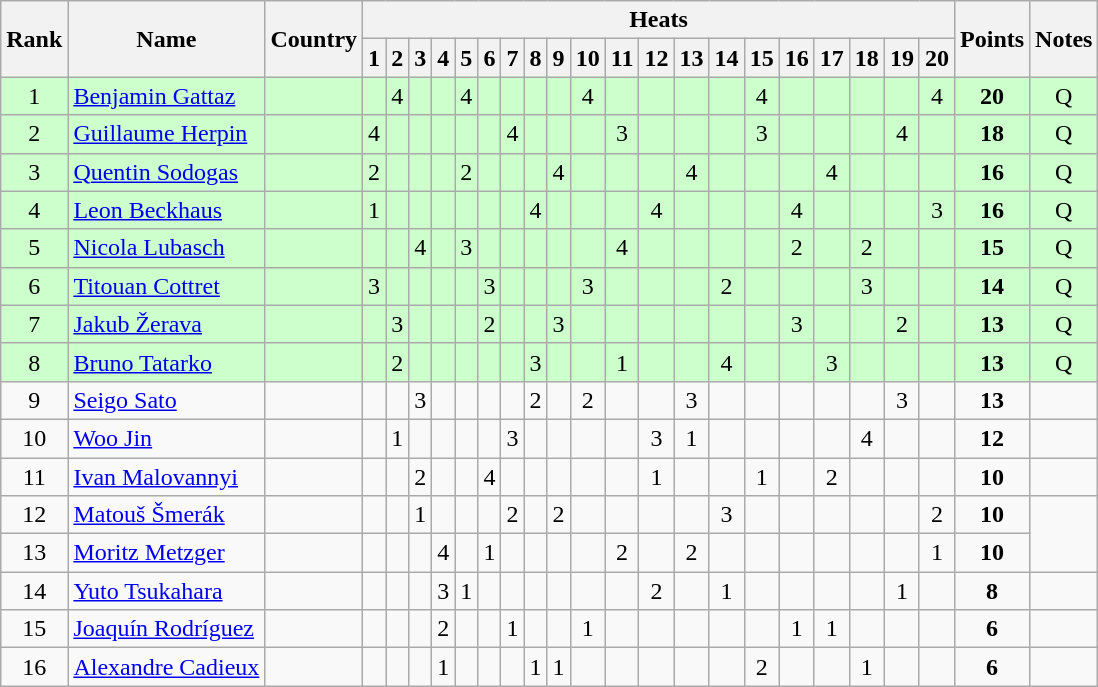<table class="wikitable" style="text-align:center;">
<tr>
<th rowspan="2">Rank</th>
<th rowspan="2">Name</th>
<th rowspan="2">Country</th>
<th colspan="20">Heats</th>
<th rowspan="2">Points</th>
<th rowspan="2">Notes</th>
</tr>
<tr>
<th>1</th>
<th>2</th>
<th>3</th>
<th>4</th>
<th>5</th>
<th>6</th>
<th>7</th>
<th>8</th>
<th>9</th>
<th>10</th>
<th>11</th>
<th>12</th>
<th>13</th>
<th>14</th>
<th>15</th>
<th>16</th>
<th>17</th>
<th>18</th>
<th>19</th>
<th>20</th>
</tr>
<tr bgcolor="ccffcc">
<td>1</td>
<td align=left><a href='#'>Benjamin Gattaz</a></td>
<td align=left></td>
<td></td>
<td>4</td>
<td></td>
<td></td>
<td>4</td>
<td></td>
<td></td>
<td></td>
<td></td>
<td>4</td>
<td></td>
<td></td>
<td></td>
<td></td>
<td>4</td>
<td></td>
<td></td>
<td></td>
<td></td>
<td>4</td>
<td><strong>20</strong></td>
<td>Q</td>
</tr>
<tr bgcolor="ccffcc">
<td>2</td>
<td align=left><a href='#'>Guillaume Herpin</a></td>
<td align=left></td>
<td>4</td>
<td></td>
<td></td>
<td></td>
<td></td>
<td></td>
<td>4</td>
<td></td>
<td></td>
<td></td>
<td>3</td>
<td></td>
<td></td>
<td></td>
<td>3</td>
<td></td>
<td></td>
<td></td>
<td>4</td>
<td></td>
<td><strong>18</strong></td>
<td>Q</td>
</tr>
<tr bgcolor="ccffcc">
<td>3</td>
<td align=left><a href='#'>Quentin Sodogas</a></td>
<td align=left></td>
<td>2</td>
<td></td>
<td></td>
<td></td>
<td>2</td>
<td></td>
<td></td>
<td></td>
<td>4</td>
<td></td>
<td></td>
<td></td>
<td>4</td>
<td></td>
<td></td>
<td></td>
<td>4</td>
<td></td>
<td></td>
<td></td>
<td><strong>16</strong></td>
<td>Q</td>
</tr>
<tr bgcolor="ccffcc">
<td>4</td>
<td align=left><a href='#'>Leon Beckhaus</a></td>
<td align=left></td>
<td>1</td>
<td></td>
<td></td>
<td></td>
<td></td>
<td></td>
<td></td>
<td>4</td>
<td></td>
<td></td>
<td></td>
<td>4</td>
<td></td>
<td></td>
<td></td>
<td>4</td>
<td></td>
<td></td>
<td></td>
<td>3</td>
<td><strong>16</strong></td>
<td>Q</td>
</tr>
<tr bgcolor="ccffcc">
<td>5</td>
<td align=left><a href='#'>Nicola Lubasch</a></td>
<td align=left></td>
<td></td>
<td></td>
<td>4</td>
<td></td>
<td>3</td>
<td></td>
<td></td>
<td></td>
<td></td>
<td></td>
<td>4</td>
<td></td>
<td></td>
<td></td>
<td></td>
<td>2</td>
<td></td>
<td>2</td>
<td></td>
<td></td>
<td><strong>15</strong></td>
<td>Q</td>
</tr>
<tr bgcolor="ccffcc">
<td>6</td>
<td align=left><a href='#'>Titouan Cottret</a></td>
<td align=left></td>
<td>3</td>
<td></td>
<td></td>
<td></td>
<td></td>
<td>3</td>
<td></td>
<td></td>
<td></td>
<td>3</td>
<td></td>
<td></td>
<td></td>
<td>2</td>
<td></td>
<td></td>
<td></td>
<td>3</td>
<td></td>
<td></td>
<td><strong>14</strong></td>
<td>Q</td>
</tr>
<tr bgcolor="ccffcc">
<td>7</td>
<td align=left><a href='#'>Jakub Žerava</a></td>
<td align=left></td>
<td></td>
<td>3</td>
<td></td>
<td></td>
<td></td>
<td>2</td>
<td></td>
<td></td>
<td>3</td>
<td></td>
<td></td>
<td></td>
<td></td>
<td></td>
<td></td>
<td>3</td>
<td></td>
<td></td>
<td>2</td>
<td></td>
<td><strong>13</strong></td>
<td>Q</td>
</tr>
<tr bgcolor="ccffcc">
<td>8</td>
<td align=left><a href='#'>Bruno Tatarko</a></td>
<td align=left></td>
<td></td>
<td>2</td>
<td></td>
<td></td>
<td></td>
<td></td>
<td></td>
<td>3</td>
<td></td>
<td></td>
<td>1</td>
<td></td>
<td></td>
<td>4</td>
<td></td>
<td></td>
<td>3</td>
<td></td>
<td></td>
<td></td>
<td><strong>13</strong></td>
<td>Q</td>
</tr>
<tr>
<td>9</td>
<td align=left><a href='#'>Seigo Sato</a></td>
<td align=left></td>
<td></td>
<td></td>
<td>3</td>
<td></td>
<td></td>
<td></td>
<td></td>
<td>2</td>
<td></td>
<td>2</td>
<td></td>
<td></td>
<td>3</td>
<td></td>
<td></td>
<td></td>
<td></td>
<td></td>
<td>3</td>
<td></td>
<td><strong>13</strong></td>
<td></td>
</tr>
<tr>
<td>10</td>
<td align=left><a href='#'>Woo Jin</a></td>
<td align=left></td>
<td></td>
<td>1</td>
<td></td>
<td></td>
<td></td>
<td></td>
<td>3</td>
<td></td>
<td></td>
<td></td>
<td></td>
<td>3</td>
<td>1</td>
<td></td>
<td></td>
<td></td>
<td></td>
<td>4</td>
<td></td>
<td></td>
<td><strong>12</strong></td>
<td></td>
</tr>
<tr>
<td>11</td>
<td align=left><a href='#'>Ivan Malovannyi</a></td>
<td align=left></td>
<td></td>
<td></td>
<td>2</td>
<td></td>
<td></td>
<td>4</td>
<td></td>
<td></td>
<td></td>
<td></td>
<td></td>
<td>1</td>
<td></td>
<td></td>
<td>1</td>
<td></td>
<td>2</td>
<td></td>
<td></td>
<td></td>
<td><strong>10</strong></td>
<td></td>
</tr>
<tr>
<td>12</td>
<td align=left><a href='#'>Matouš Šmerák</a></td>
<td align=left></td>
<td></td>
<td></td>
<td>1</td>
<td></td>
<td></td>
<td></td>
<td>2</td>
<td></td>
<td>2</td>
<td></td>
<td></td>
<td></td>
<td></td>
<td>3</td>
<td></td>
<td></td>
<td></td>
<td></td>
<td></td>
<td>2</td>
<td><strong>10</strong></td>
</tr>
<tr>
<td>13</td>
<td align=left><a href='#'>Moritz Metzger</a></td>
<td align=left></td>
<td></td>
<td></td>
<td></td>
<td>4</td>
<td></td>
<td>1</td>
<td></td>
<td></td>
<td></td>
<td></td>
<td>2</td>
<td></td>
<td>2</td>
<td></td>
<td></td>
<td></td>
<td></td>
<td></td>
<td></td>
<td>1</td>
<td><strong>10</strong></td>
</tr>
<tr>
<td>14</td>
<td align=left><a href='#'>Yuto Tsukahara</a></td>
<td align=left></td>
<td></td>
<td></td>
<td></td>
<td>3</td>
<td>1</td>
<td></td>
<td></td>
<td></td>
<td></td>
<td></td>
<td></td>
<td>2</td>
<td></td>
<td>1</td>
<td></td>
<td></td>
<td></td>
<td></td>
<td>1</td>
<td></td>
<td><strong>8</strong></td>
<td></td>
</tr>
<tr>
<td>15</td>
<td align=left><a href='#'>Joaquín Rodríguez</a></td>
<td align=left></td>
<td></td>
<td></td>
<td></td>
<td>2</td>
<td></td>
<td></td>
<td>1</td>
<td></td>
<td></td>
<td>1</td>
<td></td>
<td></td>
<td></td>
<td></td>
<td></td>
<td>1</td>
<td>1</td>
<td></td>
<td></td>
<td></td>
<td><strong>6</strong></td>
<td></td>
</tr>
<tr>
<td>16</td>
<td align=left><a href='#'>Alexandre Cadieux</a></td>
<td align=left></td>
<td></td>
<td></td>
<td></td>
<td>1</td>
<td></td>
<td></td>
<td></td>
<td>1</td>
<td>1</td>
<td></td>
<td></td>
<td></td>
<td></td>
<td></td>
<td>2</td>
<td></td>
<td></td>
<td>1</td>
<td></td>
<td></td>
<td><strong>6</strong></td>
<td></td>
</tr>
</table>
